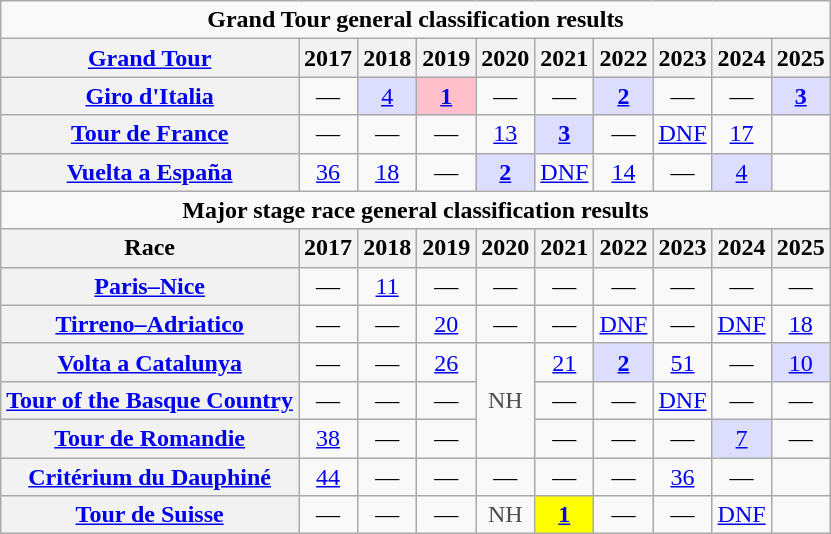<table class="wikitable plainrowheaders">
<tr>
<td colspan=10 align="center"><strong>Grand Tour general classification results</strong></td>
</tr>
<tr>
<th scope="col"><a href='#'>Grand Tour</a></th>
<th scope="col">2017</th>
<th scope="col">2018</th>
<th scope="col">2019</th>
<th scope="col">2020</th>
<th scope="col">2021</th>
<th scope="col">2022</th>
<th scope="col">2023</th>
<th scope="col">2024</th>
<th scope="col">2025</th>
</tr>
<tr style="text-align:center;">
<th scope="row"> <a href='#'>Giro d'Italia</a></th>
<td>—</td>
<td style="background:#ddf;"><a href='#'>4</a></td>
<td style="background:pink;"><a href='#'><strong>1</strong></a></td>
<td>—</td>
<td>—</td>
<td style="background:#ddf;"><a href='#'><strong>2</strong></a></td>
<td>—</td>
<td>—</td>
<td style="background:#ddf;"><a href='#'><strong>3</strong></a></td>
</tr>
<tr style="text-align:center;">
<th scope="row"> <a href='#'>Tour de France</a></th>
<td>—</td>
<td>—</td>
<td>—</td>
<td><a href='#'>13</a></td>
<td style="background:#ddf;"><a href='#'><strong>3</strong></a></td>
<td>—</td>
<td><a href='#'>DNF</a></td>
<td><a href='#'>17</a></td>
<td></td>
</tr>
<tr style="text-align:center;">
<th scope="row"> <a href='#'>Vuelta a España</a></th>
<td><a href='#'>36</a></td>
<td><a href='#'>18</a></td>
<td>—</td>
<td style="background:#ddf;"><a href='#'><strong>2</strong></a></td>
<td><a href='#'>DNF</a></td>
<td><a href='#'>14</a></td>
<td>—</td>
<td style="background:#ddf;"><a href='#'>4</a></td>
<td></td>
</tr>
<tr>
<td colspan=10 align="center"><strong>Major stage race general classification results</strong></td>
</tr>
<tr>
<th scope="col">Race</th>
<th scope="col">2017</th>
<th scope="col">2018</th>
<th scope="col">2019</th>
<th scope="col">2020</th>
<th scope="col">2021</th>
<th scope="col">2022</th>
<th scope="col">2023</th>
<th scope="col">2024</th>
<th scope="col">2025</th>
</tr>
<tr style="text-align:center;">
<th scope="row"> <a href='#'>Paris–Nice</a></th>
<td>—</td>
<td><a href='#'>11</a></td>
<td>—</td>
<td>—</td>
<td>—</td>
<td>—</td>
<td>—</td>
<td>—</td>
<td>—</td>
</tr>
<tr style="text-align:center;">
<th scope="row"> <a href='#'>Tirreno–Adriatico</a></th>
<td>—</td>
<td>—</td>
<td><a href='#'>20</a></td>
<td>—</td>
<td>—</td>
<td><a href='#'>DNF</a></td>
<td>—</td>
<td><a href='#'>DNF</a></td>
<td><a href='#'>18</a></td>
</tr>
<tr style="text-align:center;">
<th scope="row"> <a href='#'>Volta a Catalunya</a></th>
<td>—</td>
<td>—</td>
<td><a href='#'>26</a></td>
<td style="color:#4d4d4d;" rowspan=3>NH</td>
<td><a href='#'>21</a></td>
<td style="background:#ddf;"><a href='#'><strong>2</strong></a></td>
<td><a href='#'>51</a></td>
<td>—</td>
<td style="background:#ddf;"><a href='#'>10</a></td>
</tr>
<tr style="text-align:center;">
<th scope="row"> <a href='#'>Tour of the Basque Country</a></th>
<td>—</td>
<td>—</td>
<td>—</td>
<td>—</td>
<td>—</td>
<td><a href='#'>DNF</a></td>
<td>—</td>
<td>—</td>
</tr>
<tr style="text-align:center;">
<th scope="row"> <a href='#'>Tour de Romandie</a></th>
<td><a href='#'>38</a></td>
<td>—</td>
<td>—</td>
<td>—</td>
<td>—</td>
<td>—</td>
<td style="background:#ddf;"><a href='#'>7</a></td>
<td>—</td>
</tr>
<tr style="text-align:center;">
<th scope="row"> <a href='#'>Critérium du Dauphiné</a></th>
<td><a href='#'>44</a></td>
<td>—</td>
<td>—</td>
<td>—</td>
<td>—</td>
<td>—</td>
<td><a href='#'>36</a></td>
<td>—</td>
<td></td>
</tr>
<tr style="text-align:center;">
<th scope="row"> <a href='#'>Tour de Suisse</a></th>
<td>—</td>
<td>—</td>
<td>—</td>
<td style="color:#4d4d4d;">NH</td>
<td style="background:yellow;"><a href='#'><strong>1</strong></a></td>
<td>—</td>
<td>—</td>
<td><a href='#'>DNF</a></td>
<td></td>
</tr>
</table>
